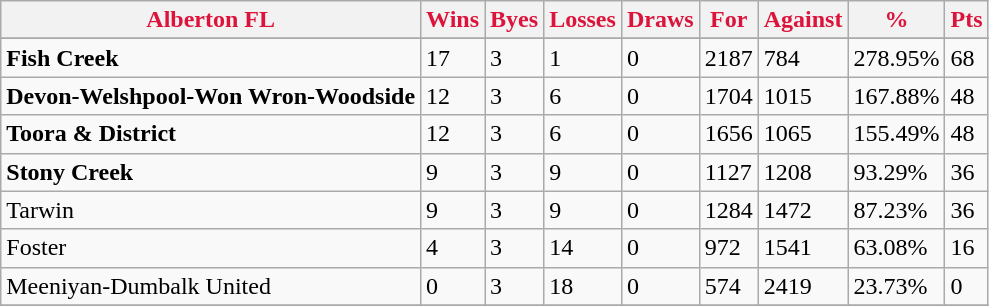<table class="wikitable">
<tr>
<th style="color:crimson">Alberton FL</th>
<th style="color:crimson">Wins</th>
<th style="color:crimson">Byes</th>
<th style="color:crimson">Losses</th>
<th style="color:crimson">Draws</th>
<th style="color:crimson">For</th>
<th style="color:crimson">Against</th>
<th style="color:crimson">%</th>
<th style="color:crimson">Pts</th>
</tr>
<tr>
</tr>
<tr>
</tr>
<tr>
<td><strong>	Fish Creek	</strong></td>
<td>17</td>
<td>3</td>
<td>1</td>
<td>0</td>
<td>2187</td>
<td>784</td>
<td>278.95%</td>
<td>68</td>
</tr>
<tr>
<td><strong>	Devon-Welshpool-Won Wron-Woodside	</strong></td>
<td>12</td>
<td>3</td>
<td>6</td>
<td>0</td>
<td>1704</td>
<td>1015</td>
<td>167.88%</td>
<td>48</td>
</tr>
<tr>
<td><strong>	Toora & District	</strong></td>
<td>12</td>
<td>3</td>
<td>6</td>
<td>0</td>
<td>1656</td>
<td>1065</td>
<td>155.49%</td>
<td>48</td>
</tr>
<tr>
<td><strong>	Stony Creek	</strong></td>
<td>9</td>
<td>3</td>
<td>9</td>
<td>0</td>
<td>1127</td>
<td>1208</td>
<td>93.29%</td>
<td>36</td>
</tr>
<tr>
<td>Tarwin</td>
<td>9</td>
<td>3</td>
<td>9</td>
<td>0</td>
<td>1284</td>
<td>1472</td>
<td>87.23%</td>
<td>36</td>
</tr>
<tr>
<td>Foster</td>
<td>4</td>
<td>3</td>
<td>14</td>
<td>0</td>
<td>972</td>
<td>1541</td>
<td>63.08%</td>
<td>16</td>
</tr>
<tr>
<td>Meeniyan-Dumbalk United</td>
<td>0</td>
<td>3</td>
<td>18</td>
<td>0</td>
<td>574</td>
<td>2419</td>
<td>23.73%</td>
<td>0</td>
</tr>
<tr>
</tr>
</table>
